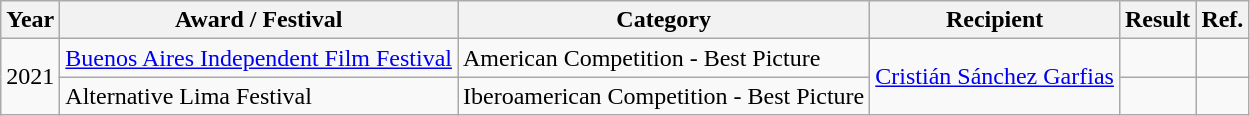<table class="wikitable">
<tr>
<th>Year</th>
<th>Award / Festival</th>
<th>Category</th>
<th>Recipient</th>
<th>Result</th>
<th>Ref.</th>
</tr>
<tr>
<td rowspan="2">2021</td>
<td><a href='#'>Buenos Aires Independent Film Festival</a></td>
<td>American Competition - Best Picture</td>
<td rowspan="2"><a href='#'>Cristián Sánchez Garfias</a></td>
<td></td>
<td></td>
</tr>
<tr>
<td>Alternative Lima Festival</td>
<td>Iberoamerican Competition - Best Picture</td>
<td></td>
<td></td>
</tr>
</table>
